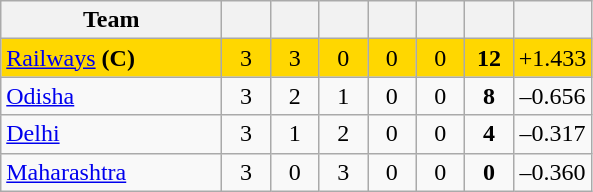<table class="wikitable" style="text-align:center">
<tr>
<th style="width:140px;">Team</th>
<th style="width:25px;"></th>
<th style="width:25px;"></th>
<th style="width:25px;"></th>
<th style="width:25px;"></th>
<th style="width:25px;"></th>
<th style="width:25px;"></th>
<th style="width:40px;"></th>
</tr>
<tr style="background:gold;">
<td style="text-align:left"><a href='#'>Railways</a> <strong>(C)</strong></td>
<td>3</td>
<td>3</td>
<td>0</td>
<td>0</td>
<td>0</td>
<td><strong>12</strong></td>
<td>+1.433</td>
</tr>
<tr>
<td style="text-align:left"><a href='#'>Odisha</a></td>
<td>3</td>
<td>2</td>
<td>1</td>
<td>0</td>
<td>0</td>
<td><strong>8</strong></td>
<td>–0.656</td>
</tr>
<tr>
<td style="text-align:left"><a href='#'>Delhi</a></td>
<td>3</td>
<td>1</td>
<td>2</td>
<td>0</td>
<td>0</td>
<td><strong>4</strong></td>
<td>–0.317</td>
</tr>
<tr>
<td style="text-align:left"><a href='#'>Maharashtra</a></td>
<td>3</td>
<td>0</td>
<td>3</td>
<td>0</td>
<td>0</td>
<td><strong>0</strong></td>
<td>–0.360</td>
</tr>
</table>
